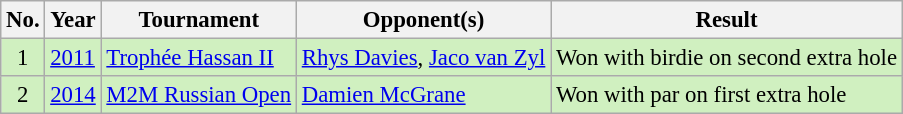<table class="wikitable" style="font-size:95%;">
<tr>
<th>No.</th>
<th>Year</th>
<th>Tournament</th>
<th>Opponent(s)</th>
<th>Result</th>
</tr>
<tr style="background:#D0F0C0;">
<td align=center>1</td>
<td><a href='#'>2011</a></td>
<td><a href='#'>Trophée Hassan II</a></td>
<td> <a href='#'>Rhys Davies</a>,  <a href='#'>Jaco van Zyl</a></td>
<td>Won with birdie on second extra hole</td>
</tr>
<tr style="background:#D0F0C0;">
<td align=center>2</td>
<td><a href='#'>2014</a></td>
<td><a href='#'>M2M Russian Open</a></td>
<td> <a href='#'>Damien McGrane</a></td>
<td>Won with par on first extra hole</td>
</tr>
</table>
